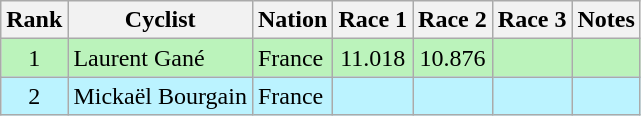<table class="wikitable sortable" style="text-align:center">
<tr>
<th>Rank</th>
<th>Cyclist</th>
<th>Nation</th>
<th>Race 1</th>
<th>Race 2</th>
<th>Race 3</th>
<th>Notes</th>
</tr>
<tr bgcolor=bbf3bb>
<td>1</td>
<td align=left>Laurent Gané</td>
<td align=left>France</td>
<td>11.018</td>
<td>10.876</td>
<td></td>
<td></td>
</tr>
<tr bgcolor=bbf3ff>
<td>2</td>
<td align=left>Mickaël Bourgain</td>
<td align=left>France</td>
<td></td>
<td></td>
<td></td>
<td></td>
</tr>
</table>
